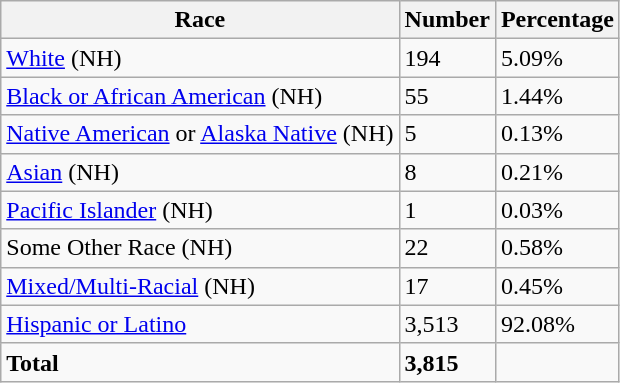<table class="wikitable">
<tr>
<th>Race</th>
<th>Number</th>
<th>Percentage</th>
</tr>
<tr>
<td><a href='#'>White</a> (NH)</td>
<td>194</td>
<td>5.09%</td>
</tr>
<tr>
<td><a href='#'>Black or African American</a> (NH)</td>
<td>55</td>
<td>1.44%</td>
</tr>
<tr>
<td><a href='#'>Native American</a> or <a href='#'>Alaska Native</a> (NH)</td>
<td>5</td>
<td>0.13%</td>
</tr>
<tr>
<td><a href='#'>Asian</a> (NH)</td>
<td>8</td>
<td>0.21%</td>
</tr>
<tr>
<td><a href='#'>Pacific Islander</a> (NH)</td>
<td>1</td>
<td>0.03%</td>
</tr>
<tr>
<td>Some Other Race (NH)</td>
<td>22</td>
<td>0.58%</td>
</tr>
<tr>
<td><a href='#'>Mixed/Multi-Racial</a> (NH)</td>
<td>17</td>
<td>0.45%</td>
</tr>
<tr>
<td><a href='#'>Hispanic or Latino</a></td>
<td>3,513</td>
<td>92.08%</td>
</tr>
<tr>
<td><strong>Total</strong></td>
<td><strong>3,815</strong></td>
<td></td>
</tr>
</table>
